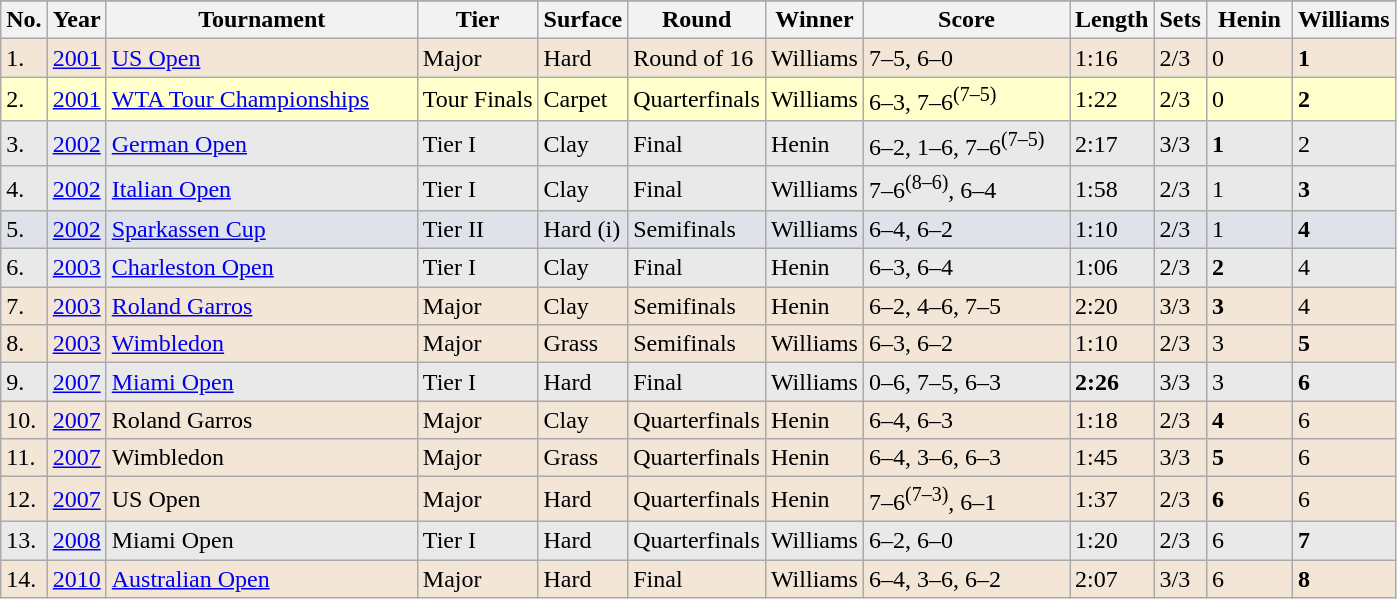<table class="sortable wikitable">
<tr style="background:#uiit">
</tr>
<tr>
<th>No.</th>
<th>Year</th>
<th width=200>Tournament</th>
<th>Tier</th>
<th>Surface</th>
<th>Round</th>
<th>Winner</th>
<th width=130>Score</th>
<th>Length</th>
<th>Sets</th>
<th width=50>Henin</th>
<th>Williams</th>
</tr>
<tr style="background:#f3e6d7;">
<td>1.</td>
<td><a href='#'>2001</a></td>
<td><a href='#'>US Open</a></td>
<td>Major</td>
<td>Hard</td>
<td>Round of 16</td>
<td>Williams</td>
<td>7–5, 6–0</td>
<td>1:16</td>
<td>2/3</td>
<td>0</td>
<td><strong>1</strong></td>
</tr>
<tr bgcolor="#ffffcc">
<td>2.</td>
<td><a href='#'>2001</a></td>
<td><a href='#'>WTA Tour Championships</a></td>
<td>Tour Finals</td>
<td>Carpet</td>
<td>Quarterfinals</td>
<td>Williams</td>
<td>6–3, 7–6<sup>(7–5)</sup></td>
<td>1:22</td>
<td>2/3</td>
<td>0</td>
<td><strong>2</strong></td>
</tr>
<tr bgcolor="#e9e9e9">
<td>3.</td>
<td><a href='#'>2002</a></td>
<td><a href='#'>German Open</a></td>
<td>Tier I</td>
<td>Clay</td>
<td>Final</td>
<td>Henin</td>
<td>6–2, 1–6, 7–6<sup>(7–5)</sup></td>
<td>2:17</td>
<td>3/3</td>
<td><strong>1</strong></td>
<td>2</td>
</tr>
<tr bgcolor="#e9e9e9">
<td>4.</td>
<td><a href='#'>2002</a></td>
<td><a href='#'>Italian Open</a></td>
<td>Tier I</td>
<td>Clay</td>
<td>Final</td>
<td>Williams</td>
<td>7–6<sup>(8–6)</sup>, 6–4</td>
<td>1:58</td>
<td>2/3</td>
<td>1</td>
<td><strong>3</strong></td>
</tr>
<tr bgcolor="#dfe2e9">
<td>5.</td>
<td><a href='#'>2002</a></td>
<td><a href='#'>Sparkassen Cup</a></td>
<td>Tier II</td>
<td>Hard (i)</td>
<td>Semifinals</td>
<td>Williams</td>
<td>6–4, 6–2</td>
<td>1:10</td>
<td>2/3</td>
<td>1</td>
<td><strong>4</strong></td>
</tr>
<tr bgcolor="#e9e9e9">
<td>6.</td>
<td><a href='#'>2003</a></td>
<td><a href='#'>Charleston Open</a></td>
<td>Tier I</td>
<td>Clay</td>
<td>Final</td>
<td>Henin</td>
<td>6–3, 6–4</td>
<td>1:06</td>
<td>2/3</td>
<td><strong>2</strong></td>
<td>4</td>
</tr>
<tr style="background:#f3e6d7;">
<td>7.</td>
<td><a href='#'>2003</a></td>
<td><a href='#'>Roland Garros</a></td>
<td>Major</td>
<td>Clay</td>
<td>Semifinals</td>
<td>Henin</td>
<td>6–2, 4–6, 7–5</td>
<td>2:20</td>
<td>3/3</td>
<td><strong>3</strong></td>
<td>4</td>
</tr>
<tr style="background:#f3e6d7;">
<td>8.</td>
<td><a href='#'>2003</a></td>
<td><a href='#'>Wimbledon</a></td>
<td>Major</td>
<td>Grass</td>
<td>Semifinals</td>
<td>Williams</td>
<td>6–3, 6–2</td>
<td>1:10</td>
<td>2/3</td>
<td>3</td>
<td><strong>5</strong></td>
</tr>
<tr bgcolor="#e9e9e9">
<td>9.</td>
<td><a href='#'>2007</a></td>
<td><a href='#'>Miami Open</a></td>
<td>Tier I</td>
<td>Hard</td>
<td>Final</td>
<td>Williams</td>
<td>0–6, 7–5, 6–3</td>
<td><strong>2:26</strong></td>
<td>3/3</td>
<td>3</td>
<td><strong>6</strong></td>
</tr>
<tr style="background:#f3e6d7;">
<td>10.</td>
<td><a href='#'>2007</a></td>
<td>Roland Garros</td>
<td>Major</td>
<td>Clay</td>
<td>Quarterfinals</td>
<td>Henin</td>
<td>6–4, 6–3</td>
<td>1:18</td>
<td>2/3</td>
<td><strong>4</strong></td>
<td>6</td>
</tr>
<tr style="background:#f3e6d7;">
<td>11.</td>
<td><a href='#'>2007</a></td>
<td>Wimbledon</td>
<td>Major</td>
<td>Grass</td>
<td>Quarterfinals</td>
<td>Henin</td>
<td>6–4, 3–6, 6–3</td>
<td>1:45</td>
<td>3/3</td>
<td><strong>5</strong></td>
<td>6</td>
</tr>
<tr style="background:#f3e6d7;">
<td>12.</td>
<td><a href='#'>2007</a></td>
<td>US Open</td>
<td>Major</td>
<td>Hard</td>
<td>Quarterfinals</td>
<td>Henin</td>
<td>7–6<sup>(7–3)</sup>, 6–1</td>
<td>1:37</td>
<td>2/3</td>
<td><strong>6</strong></td>
<td>6</td>
</tr>
<tr bgcolor="#e9e9e9">
<td>13.</td>
<td><a href='#'>2008</a></td>
<td>Miami Open</td>
<td>Tier I</td>
<td>Hard</td>
<td>Quarterfinals</td>
<td>Williams</td>
<td>6–2, 6–0</td>
<td>1:20</td>
<td>2/3</td>
<td>6</td>
<td><strong>7</strong></td>
</tr>
<tr style="background:#f3e6d7;">
<td>14.</td>
<td><a href='#'>2010</a></td>
<td><a href='#'>Australian Open</a></td>
<td>Major</td>
<td>Hard</td>
<td>Final</td>
<td>Williams</td>
<td>6–4, 3–6, 6–2</td>
<td>2:07</td>
<td>3/3</td>
<td>6</td>
<td><strong>8</strong></td>
</tr>
</table>
